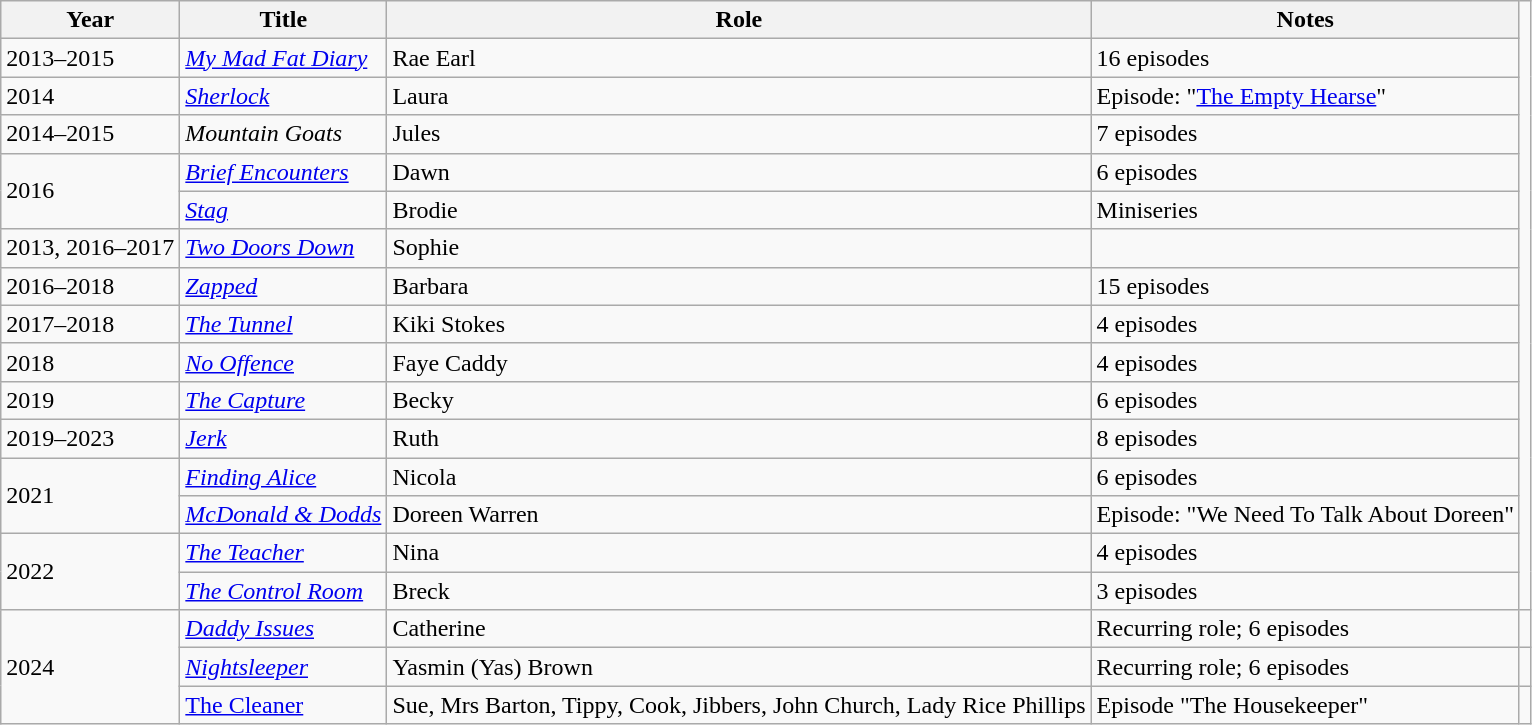<table class="wikitable sortable">
<tr>
<th>Year</th>
<th>Title</th>
<th>Role</th>
<th class="unsortable">Notes</th>
</tr>
<tr>
<td>2013–2015</td>
<td><em><a href='#'>My Mad Fat Diary</a></em></td>
<td>Rae Earl</td>
<td>16 episodes</td>
</tr>
<tr>
<td>2014</td>
<td><em><a href='#'>Sherlock</a></em></td>
<td>Laura</td>
<td>Episode: "<a href='#'>The Empty Hearse</a>"</td>
</tr>
<tr>
<td>2014–2015</td>
<td><em>Mountain Goats</em></td>
<td>Jules</td>
<td>7 episodes</td>
</tr>
<tr>
<td rowspan="2">2016</td>
<td><em><a href='#'>Brief Encounters</a></em></td>
<td>Dawn</td>
<td>6 episodes</td>
</tr>
<tr>
<td><em><a href='#'>Stag</a></em></td>
<td>Brodie</td>
<td>Miniseries</td>
</tr>
<tr>
<td>2013, 2016–2017</td>
<td><em><a href='#'>Two Doors Down</a></em></td>
<td>Sophie</td>
<td></td>
</tr>
<tr>
<td>2016–2018</td>
<td><em><a href='#'>Zapped</a></em></td>
<td>Barbara</td>
<td>15 episodes</td>
</tr>
<tr>
<td>2017–2018</td>
<td><em><a href='#'>The Tunnel</a></em></td>
<td>Kiki Stokes</td>
<td>4 episodes</td>
</tr>
<tr>
<td>2018</td>
<td><em><a href='#'>No Offence</a></em></td>
<td>Faye Caddy</td>
<td>4 episodes</td>
</tr>
<tr>
<td>2019</td>
<td><em><a href='#'>The Capture</a></em></td>
<td>Becky</td>
<td>6 episodes</td>
</tr>
<tr>
<td>2019–2023</td>
<td><em><a href='#'>Jerk</a></em></td>
<td>Ruth</td>
<td>8 episodes</td>
</tr>
<tr>
<td rowspan="2">2021</td>
<td><em><a href='#'>Finding Alice</a></em></td>
<td>Nicola</td>
<td>6 episodes</td>
</tr>
<tr>
<td><em><a href='#'>McDonald & Dodds</a></em></td>
<td>Doreen Warren</td>
<td>Episode: "We Need To Talk About Doreen"</td>
</tr>
<tr>
<td rowspan="2">2022</td>
<td><em><a href='#'>The Teacher</a></em></td>
<td>Nina</td>
<td>4 episodes</td>
</tr>
<tr>
<td><em><a href='#'>The Control Room</a></em></td>
<td>Breck</td>
<td>3 episodes</td>
</tr>
<tr>
<td rowspan="3">2024</td>
<td><em><a href='#'>Daddy Issues</a></em></td>
<td>Catherine</td>
<td>Recurring role; 6 episodes</td>
<td></td>
</tr>
<tr>
<td><em><a href='#'>Nightsleeper</a></em></td>
<td>Yasmin (Yas) Brown</td>
<td>Recurring role; 6 episodes</td>
<td></td>
</tr>
<tr>
<td><a href='#'>The Cleaner</a></td>
<td>Sue, Mrs Barton, Tippy, Cook, Jibbers, John Church, Lady Rice Phillips</td>
<td>Episode "The Housekeeper"</td>
<td></td>
</tr>
</table>
